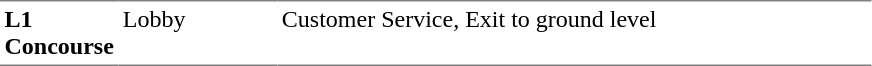<table table border=0 cellspacing=0 cellpadding=3>
<tr>
<td style="border-bottom:solid 1px gray; border-top:solid 1px gray;" valign=top width=50><strong>L1<br>Concourse</strong></td>
<td style="border-bottom:solid 1px gray; border-top:solid 1px gray;" valign=top width=100>Lobby</td>
<td style="border-bottom:solid 1px gray; border-top:solid 1px gray;" valign=top width=390>Customer Service, Exit to ground level</td>
</tr>
</table>
